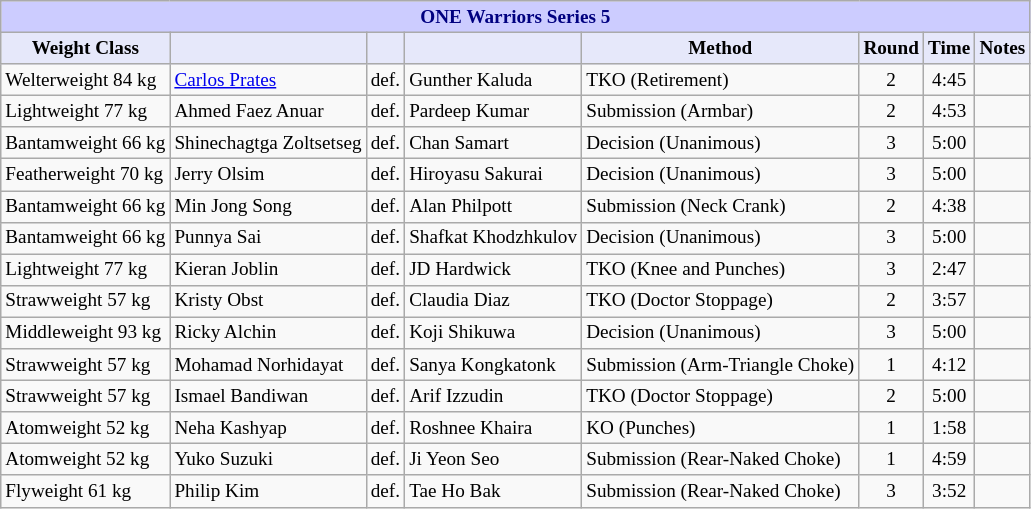<table class="wikitable" style="font-size: 80%;">
<tr>
<th colspan="8" style="background-color: #ccf; color: #000080; text-align: center;"><strong>ONE Warriors Series 5</strong></th>
</tr>
<tr>
<th colspan="1" style="background-color: #E6E8FA; color: #000000; text-align: center;">Weight Class</th>
<th colspan="1" style="background-color: #E6E8FA; color: #000000; text-align: center;"></th>
<th colspan="1" style="background-color: #E6E8FA; color: #000000; text-align: center;"></th>
<th colspan="1" style="background-color: #E6E8FA; color: #000000; text-align: center;"></th>
<th colspan="1" style="background-color: #E6E8FA; color: #000000; text-align: center;">Method</th>
<th colspan="1" style="background-color: #E6E8FA; color: #000000; text-align: center;">Round</th>
<th colspan="1" style="background-color: #E6E8FA; color: #000000; text-align: center;">Time</th>
<th colspan="1" style="background-color: #E6E8FA; color: #000000; text-align: center;">Notes</th>
</tr>
<tr>
<td>Welterweight 84 kg</td>
<td> <a href='#'>Carlos Prates</a></td>
<td>def.</td>
<td> Gunther Kaluda</td>
<td>TKO (Retirement)</td>
<td align=center>2</td>
<td align=center>4:45</td>
<td></td>
</tr>
<tr>
<td>Lightweight 77 kg</td>
<td> Ahmed Faez Anuar</td>
<td>def.</td>
<td> Pardeep Kumar</td>
<td>Submission (Armbar)</td>
<td align=center>2</td>
<td align=center>4:53</td>
<td></td>
</tr>
<tr>
<td>Bantamweight 66 kg</td>
<td> Shinechagtga Zoltsetseg</td>
<td>def.</td>
<td> Chan Samart</td>
<td>Decision (Unanimous)</td>
<td align=center>3</td>
<td align=center>5:00</td>
<td></td>
</tr>
<tr>
<td>Featherweight 70 kg</td>
<td> Jerry Olsim</td>
<td>def.</td>
<td> Hiroyasu Sakurai</td>
<td>Decision (Unanimous)</td>
<td align=center>3</td>
<td align=center>5:00</td>
<td></td>
</tr>
<tr>
<td>Bantamweight 66 kg</td>
<td> Min Jong Song</td>
<td>def.</td>
<td> Alan Philpott</td>
<td>Submission (Neck Crank)</td>
<td align=center>2</td>
<td align=center>4:38</td>
<td></td>
</tr>
<tr>
<td>Bantamweight 66 kg</td>
<td> Punnya Sai</td>
<td>def.</td>
<td> Shafkat Khodzhkulov</td>
<td>Decision (Unanimous)</td>
<td align=center>3</td>
<td align=center>5:00</td>
<td></td>
</tr>
<tr>
<td>Lightweight 77 kg</td>
<td> Kieran Joblin</td>
<td>def.</td>
<td> JD Hardwick</td>
<td>TKO (Knee and Punches)</td>
<td align=center>3</td>
<td align=center>2:47</td>
<td></td>
</tr>
<tr>
<td>Strawweight 57 kg</td>
<td> Kristy Obst</td>
<td>def.</td>
<td> Claudia Diaz</td>
<td>TKO (Doctor Stoppage)</td>
<td align=center>2</td>
<td align=center>3:57</td>
<td></td>
</tr>
<tr>
<td>Middleweight 93 kg</td>
<td> Ricky Alchin</td>
<td>def.</td>
<td> Koji Shikuwa</td>
<td>Decision (Unanimous)</td>
<td align=center>3</td>
<td align=center>5:00</td>
<td></td>
</tr>
<tr>
<td>Strawweight 57 kg</td>
<td> Mohamad Norhidayat</td>
<td>def.</td>
<td> Sanya Kongkatonk</td>
<td>Submission (Arm-Triangle Choke)</td>
<td align=center>1</td>
<td align=center>4:12</td>
<td></td>
</tr>
<tr>
<td>Strawweight 57 kg</td>
<td> Ismael Bandiwan</td>
<td>def.</td>
<td> Arif Izzudin</td>
<td>TKO (Doctor Stoppage)</td>
<td align=center>2</td>
<td align=center>5:00</td>
<td></td>
</tr>
<tr>
<td>Atomweight 52 kg</td>
<td> Neha Kashyap</td>
<td>def.</td>
<td> Roshnee Khaira</td>
<td>KO (Punches)</td>
<td align=center>1</td>
<td align=center>1:58</td>
<td></td>
</tr>
<tr>
<td>Atomweight 52 kg</td>
<td> Yuko Suzuki</td>
<td>def.</td>
<td> Ji Yeon Seo</td>
<td>Submission (Rear-Naked Choke)</td>
<td align=center>1</td>
<td align=center>4:59</td>
<td></td>
</tr>
<tr>
<td>Flyweight 61 kg</td>
<td> Philip Kim</td>
<td>def.</td>
<td> Tae Ho Bak</td>
<td>Submission (Rear-Naked Choke)</td>
<td align=center>3</td>
<td align=center>3:52</td>
<td></td>
</tr>
</table>
